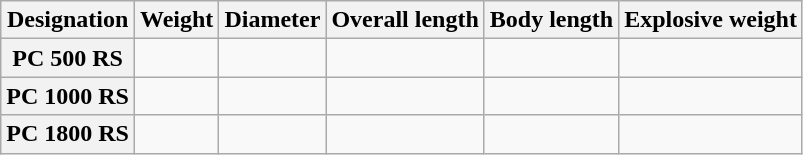<table class="wikitable">
<tr>
<th>Designation</th>
<th>Weight</th>
<th>Diameter</th>
<th>Overall length</th>
<th>Body length</th>
<th>Explosive weight</th>
</tr>
<tr>
<th>PC 500 RS</th>
<td></td>
<td></td>
<td></td>
<td></td>
<td></td>
</tr>
<tr>
<th>PC 1000 RS</th>
<td></td>
<td></td>
<td></td>
<td></td>
<td></td>
</tr>
<tr>
<th>PC 1800 RS</th>
<td></td>
<td></td>
<td></td>
<td></td>
<td></td>
</tr>
</table>
